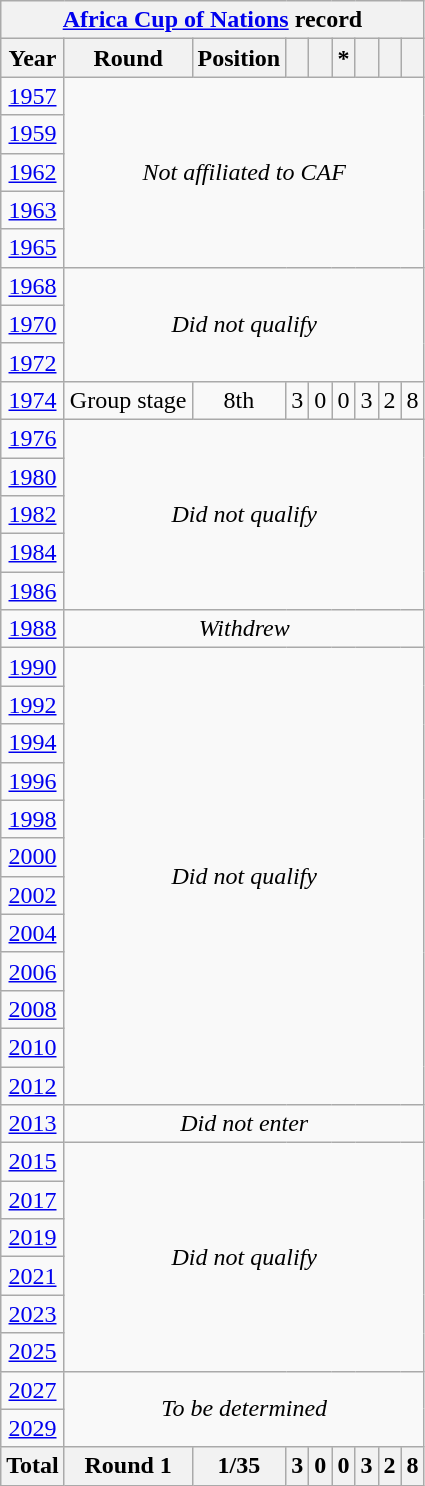<table class="wikitable" style="text-align: center;">
<tr>
<th colspan=9><a href='#'>Africa Cup of Nations</a> record</th>
</tr>
<tr>
<th>Year</th>
<th>Round</th>
<th>Position</th>
<th></th>
<th></th>
<th>*</th>
<th></th>
<th></th>
<th></th>
</tr>
<tr>
<td> <a href='#'>1957</a></td>
<td colspan=8 rowspan=5><em>Not affiliated to CAF</em></td>
</tr>
<tr>
<td> <a href='#'>1959</a></td>
</tr>
<tr>
<td> <a href='#'>1962</a></td>
</tr>
<tr>
<td> <a href='#'>1963</a></td>
</tr>
<tr>
<td> <a href='#'>1965</a></td>
</tr>
<tr>
<td> <a href='#'>1968</a></td>
<td colspan=8 rowspan=3><em>Did not qualify</em></td>
</tr>
<tr>
<td> <a href='#'>1970</a></td>
</tr>
<tr>
<td> <a href='#'>1972</a></td>
</tr>
<tr>
<td> <a href='#'>1974</a></td>
<td>Group stage</td>
<td>8th</td>
<td>3</td>
<td>0</td>
<td>0</td>
<td>3</td>
<td>2</td>
<td>8</td>
</tr>
<tr>
<td> <a href='#'>1976</a></td>
<td colspan=8 rowspan=5><em>Did not qualify</em></td>
</tr>
<tr>
<td> <a href='#'>1980</a></td>
</tr>
<tr>
<td> <a href='#'>1982</a></td>
</tr>
<tr>
<td> <a href='#'>1984</a></td>
</tr>
<tr>
<td> <a href='#'>1986</a></td>
</tr>
<tr>
<td> <a href='#'>1988</a></td>
<td colspan=8><em>Withdrew</em></td>
</tr>
<tr>
<td> <a href='#'>1990</a></td>
<td colspan=8 rowspan=12><em>Did not qualify</em></td>
</tr>
<tr>
<td> <a href='#'>1992</a></td>
</tr>
<tr>
<td> <a href='#'>1994</a></td>
</tr>
<tr>
<td> <a href='#'>1996</a></td>
</tr>
<tr>
<td> <a href='#'>1998</a></td>
</tr>
<tr>
<td>  <a href='#'>2000</a></td>
</tr>
<tr>
<td> <a href='#'>2002</a></td>
</tr>
<tr>
<td> <a href='#'>2004</a></td>
</tr>
<tr>
<td> <a href='#'>2006</a></td>
</tr>
<tr>
<td> <a href='#'>2008</a></td>
</tr>
<tr>
<td> <a href='#'>2010</a></td>
</tr>
<tr>
<td>  <a href='#'>2012</a></td>
</tr>
<tr>
<td> <a href='#'>2013</a></td>
<td colspan=8><em>Did not enter</em></td>
</tr>
<tr>
<td> <a href='#'>2015</a></td>
<td colspan="8" rowspan="6"><em>Did not qualify</em></td>
</tr>
<tr>
<td> <a href='#'>2017</a></td>
</tr>
<tr>
<td> <a href='#'>2019</a></td>
</tr>
<tr>
<td> <a href='#'>2021</a></td>
</tr>
<tr>
<td> <a href='#'>2023</a></td>
</tr>
<tr>
<td> <a href='#'>2025</a></td>
</tr>
<tr>
<td>   <a href='#'>2027</a></td>
<td colspan="8" rowspan="2"><em>To be determined</em></td>
</tr>
<tr>
<td> <a href='#'>2029</a></td>
</tr>
<tr>
<th>Total</th>
<th>Round 1</th>
<th>1/35</th>
<th>3</th>
<th>0</th>
<th>0</th>
<th>3</th>
<th>2</th>
<th>8</th>
</tr>
</table>
